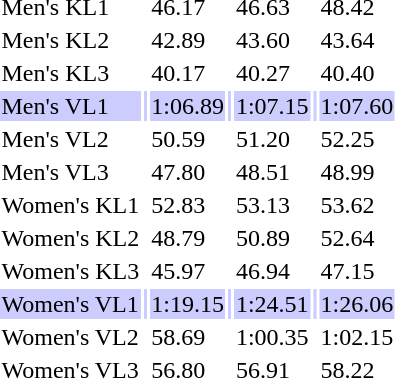<table>
<tr>
<td>Men's KL1<br></td>
<td></td>
<td>46.17</td>
<td></td>
<td>46.63</td>
<td></td>
<td>48.42</td>
</tr>
<tr>
<td>Men's KL2<br></td>
<td></td>
<td>42.89</td>
<td></td>
<td>43.60</td>
<td></td>
<td>43.64</td>
</tr>
<tr>
<td>Men's KL3<br></td>
<td></td>
<td>40.17</td>
<td></td>
<td>40.27</td>
<td></td>
<td>40.40</td>
</tr>
<tr bgcolor=ccccff>
<td>Men's VL1<br></td>
<td></td>
<td>1:06.89</td>
<td></td>
<td>1:07.15</td>
<td></td>
<td>1:07.60</td>
</tr>
<tr>
<td>Men's VL2<br></td>
<td></td>
<td>50.59</td>
<td></td>
<td>51.20</td>
<td></td>
<td>52.25</td>
</tr>
<tr>
<td>Men's VL3<br></td>
<td></td>
<td>47.80</td>
<td></td>
<td>48.51</td>
<td></td>
<td>48.99</td>
</tr>
<tr>
<td>Women's KL1<br></td>
<td></td>
<td>52.83</td>
<td></td>
<td>53.13</td>
<td></td>
<td>53.62</td>
</tr>
<tr>
<td>Women's KL2<br></td>
<td></td>
<td>48.79</td>
<td></td>
<td>50.89</td>
<td></td>
<td>52.64</td>
</tr>
<tr>
<td>Women's KL3<br></td>
<td></td>
<td>45.97</td>
<td></td>
<td>46.94</td>
<td></td>
<td>47.15</td>
</tr>
<tr bgcolor=ccccff>
<td>Women's VL1<br></td>
<td></td>
<td>1:19.15</td>
<td></td>
<td>1:24.51</td>
<td></td>
<td>1:26.06</td>
</tr>
<tr>
<td>Women's VL2<br></td>
<td></td>
<td>58.69</td>
<td></td>
<td>1:00.35</td>
<td></td>
<td>1:02.15</td>
</tr>
<tr>
<td>Women's VL3<br></td>
<td></td>
<td>56.80</td>
<td></td>
<td>56.91</td>
<td></td>
<td>58.22</td>
</tr>
</table>
